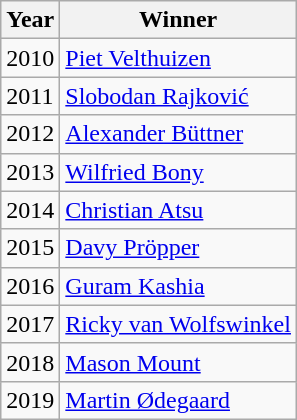<table class="wikitable" style="display:inline-table">
<tr>
<th>Year</th>
<th>Winner</th>
</tr>
<tr>
<td>2010</td>
<td> <a href='#'>Piet Velthuizen</a></td>
</tr>
<tr>
<td>2011</td>
<td> <a href='#'>Slobodan Rajković</a></td>
</tr>
<tr>
<td>2012</td>
<td> <a href='#'>Alexander Büttner</a></td>
</tr>
<tr>
<td>2013</td>
<td> <a href='#'>Wilfried Bony</a></td>
</tr>
<tr>
<td>2014</td>
<td> <a href='#'>Christian Atsu</a></td>
</tr>
<tr>
<td>2015</td>
<td> <a href='#'>Davy Pröpper</a></td>
</tr>
<tr>
<td>2016</td>
<td> <a href='#'>Guram Kashia</a></td>
</tr>
<tr>
<td>2017</td>
<td> <a href='#'>Ricky van Wolfswinkel</a></td>
</tr>
<tr>
<td>2018</td>
<td> <a href='#'>Mason Mount</a></td>
</tr>
<tr>
<td>2019</td>
<td> <a href='#'>Martin Ødegaard</a></td>
</tr>
</table>
